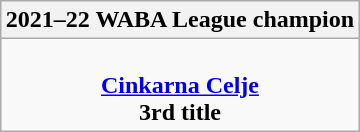<table class=wikitable style="text-align:center; margin:auto">
<tr>
<th>2021–22 WABA League champion</th>
</tr>
<tr>
<td><br><strong><a href='#'>Cinkarna Celje</a></strong><br><strong>3rd title</strong></td>
</tr>
</table>
